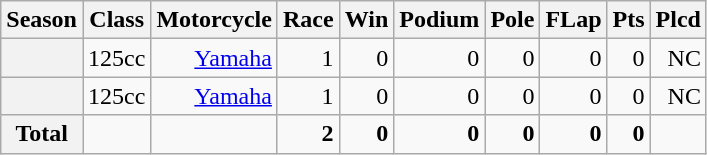<table class="wikitable">
<tr>
<th>Season</th>
<th>Class</th>
<th>Motorcycle</th>
<th>Race</th>
<th>Win</th>
<th>Podium</th>
<th>Pole</th>
<th>FLap</th>
<th>Pts</th>
<th>Plcd</th>
</tr>
<tr align="right">
<th></th>
<td>125cc</td>
<td><a href='#'>Yamaha</a></td>
<td>1</td>
<td>0</td>
<td>0</td>
<td>0</td>
<td>0</td>
<td>0</td>
<td>NC</td>
</tr>
<tr align="right">
<th></th>
<td>125cc</td>
<td><a href='#'>Yamaha</a></td>
<td>1</td>
<td>0</td>
<td>0</td>
<td>0</td>
<td>0</td>
<td>0</td>
<td>NC</td>
</tr>
<tr align="right">
<th>Total</th>
<td></td>
<td></td>
<td><strong>2</strong></td>
<td><strong>0</strong></td>
<td><strong>0</strong></td>
<td><strong>0</strong></td>
<td><strong>0</strong></td>
<td><strong>0</strong></td>
<td></td>
</tr>
</table>
